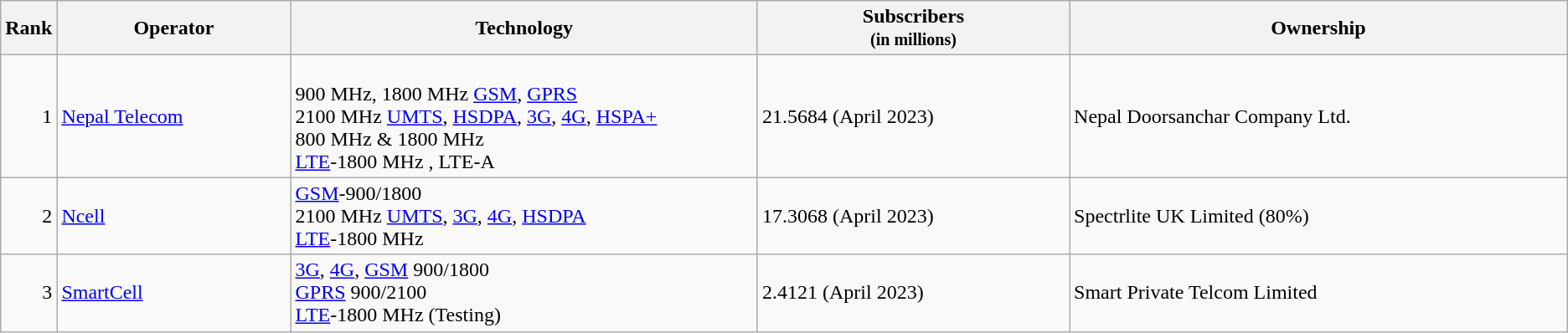<table class="wikitable">
<tr>
<th style="width:3%;">Rank</th>
<th style="width:15%;">Operator</th>
<th style="width:30%;">Technology</th>
<th style="width:20%;">Subscribers<br><small>(in millions)</small></th>
<th style="width:32%;">Ownership</th>
</tr>
<tr>
<td align="right">1</td>
<td><a href='#'>Nepal Telecom</a></td>
<td><br>900 MHz, 1800 MHz <a href='#'>GSM</a>, <a href='#'>GPRS</a><br>2100 MHz <a href='#'>UMTS</a>, <a href='#'>HSDPA</a>, <a href='#'>3G</a>, <a href='#'>4G</a>, <a href='#'>HSPA+</a><br>800 MHz & 1800 MHz <br><a href='#'>LTE</a>-1800 MHz , LTE-A</td>
<td>21.5684 (April 2023)</td>
<td>Nepal Doorsanchar Company Ltd.</td>
</tr>
<tr>
<td align="right">2</td>
<td><a href='#'>Ncell</a></td>
<td><a href='#'>GSM</a>-900/1800<br>2100 MHz <a href='#'>UMTS</a>, <a href='#'>3G</a>, <a href='#'>4G</a>, <a href='#'>HSDPA</a><br><a href='#'>LTE</a>-1800 MHz</td>
<td>17.3068 (April 2023)</td>
<td>Spectrlite UK Limited (80%) </td>
</tr>
<tr>
<td align=right>3</td>
<td><a href='#'>SmartCell</a></td>
<td><a href='#'>3G</a>, <a href='#'>4G</a>, <a href='#'>GSM</a> 900/1800<br><a href='#'>GPRS</a> 900/2100 <br><a href='#'>LTE</a>-1800 MHz (Testing) <br></td>
<td>2.4121 (April 2023)</td>
<td>Smart Private Telcom Limited</td>
</tr>
</table>
